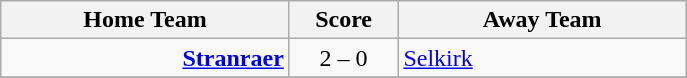<table class="wikitable" style="border-collapse: collapse;">
<tr>
<th align="right" width="185">Home Team</th>
<th align="center" width="65"> Score </th>
<th align="left" width="185">Away Team</th>
</tr>
<tr>
<td style="text-align: right;"><strong><a href='#'>Stranraer</a></strong></td>
<td style="text-align: center;">2 – 0</td>
<td style="text-align: left;"><a href='#'>Selkirk</a></td>
</tr>
<tr>
</tr>
</table>
